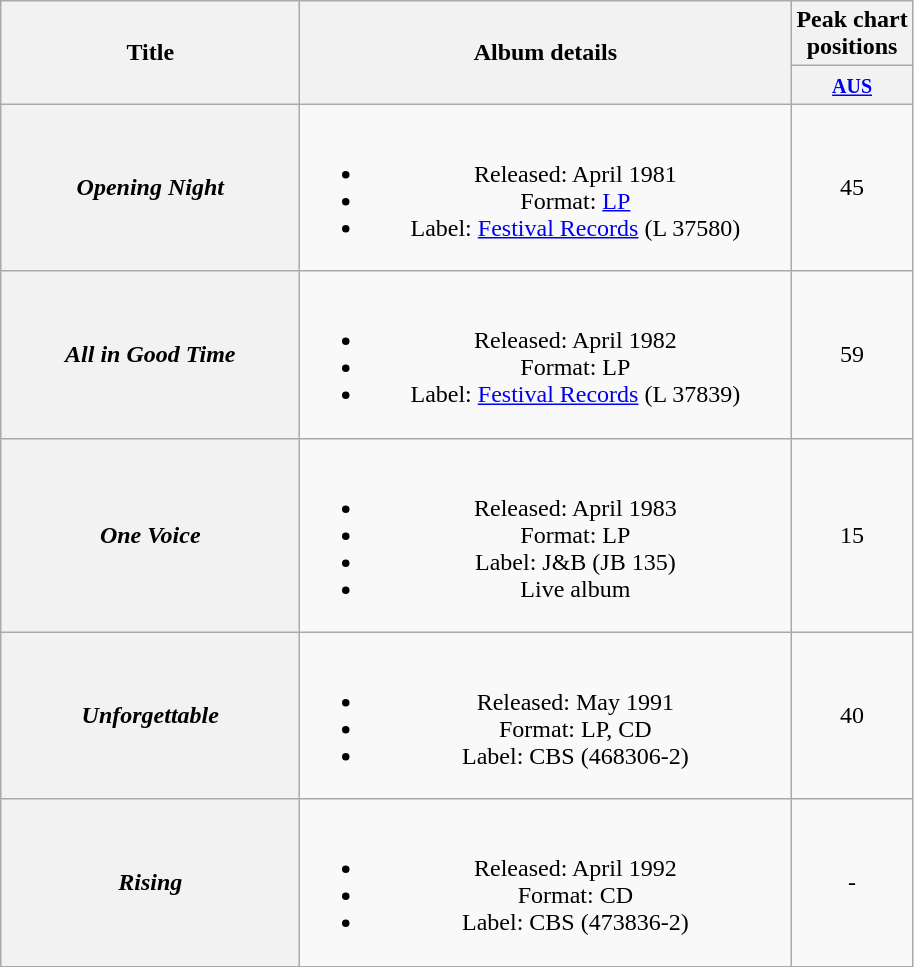<table class="wikitable plainrowheaders" style="text-align:center;" border="1">
<tr>
<th scope="col" rowspan="2" style="width:12em;">Title</th>
<th scope="col" rowspan="2" style="width:20em;">Album details</th>
<th scope="col" colspan="1">Peak chart<br>positions</th>
</tr>
<tr>
<th scope="col" style="text-align:center;"><small><a href='#'>AUS</a></small><br></th>
</tr>
<tr>
<th scope="row"><em>Opening Night </em></th>
<td><br><ul><li>Released: April 1981</li><li>Format: <a href='#'>LP</a></li><li>Label: <a href='#'>Festival Records</a> (L 37580)</li></ul></td>
<td align="center">45</td>
</tr>
<tr>
<th scope="row"><em>All in Good Time</em></th>
<td><br><ul><li>Released: April 1982</li><li>Format: LP</li><li>Label: <a href='#'>Festival Records</a> (L 37839)</li></ul></td>
<td align="center">59</td>
</tr>
<tr>
<th scope="row"><em>One Voice</em></th>
<td><br><ul><li>Released: April 1983</li><li>Format: LP</li><li>Label: J&B (JB 135)</li><li>Live album</li></ul></td>
<td align="center">15</td>
</tr>
<tr>
<th scope="row"><em>Unforgettable</em></th>
<td><br><ul><li>Released: May 1991</li><li>Format: LP, CD</li><li>Label: CBS (468306-2)</li></ul></td>
<td align="center">40</td>
</tr>
<tr>
<th scope="row"><em>Rising</em></th>
<td><br><ul><li>Released: April 1992</li><li>Format: CD</li><li>Label: CBS (473836-2)</li></ul></td>
<td align="center">-</td>
</tr>
</table>
